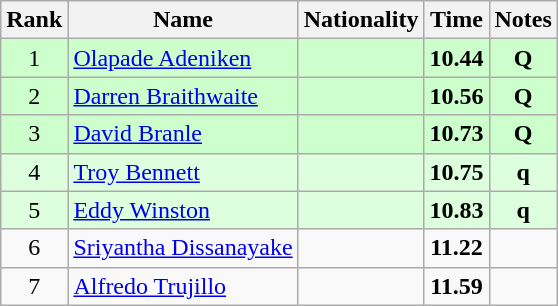<table class="wikitable sortable" style="text-align:center">
<tr>
<th>Rank</th>
<th>Name</th>
<th>Nationality</th>
<th>Time</th>
<th>Notes</th>
</tr>
<tr bgcolor=ccffcc>
<td>1</td>
<td align=left><a href='#'>Olapade Adeniken</a></td>
<td align=left></td>
<td><strong>10.44</strong></td>
<td><strong>Q</strong></td>
</tr>
<tr bgcolor=ccffcc>
<td>2</td>
<td align=left><a href='#'>Darren Braithwaite</a></td>
<td align=left></td>
<td><strong>10.56</strong></td>
<td><strong>Q</strong></td>
</tr>
<tr bgcolor=ccffcc>
<td>3</td>
<td align=left><a href='#'>David Branle</a></td>
<td align=left></td>
<td><strong>10.73</strong></td>
<td><strong>Q</strong></td>
</tr>
<tr bgcolor=ddffdd>
<td>4</td>
<td align=left><a href='#'>Troy Bennett</a></td>
<td align=left></td>
<td><strong>10.75</strong></td>
<td><strong>q</strong></td>
</tr>
<tr bgcolor=ddffdd>
<td>5</td>
<td align=left><a href='#'>Eddy Winston</a></td>
<td align=left></td>
<td><strong>10.83</strong></td>
<td><strong>q</strong></td>
</tr>
<tr>
<td>6</td>
<td align=left><a href='#'>Sriyantha Dissanayake</a></td>
<td align=left></td>
<td><strong>11.22</strong></td>
<td></td>
</tr>
<tr>
<td>7</td>
<td align=left><a href='#'>Alfredo Trujillo</a></td>
<td align=left></td>
<td><strong>11.59</strong></td>
<td></td>
</tr>
</table>
